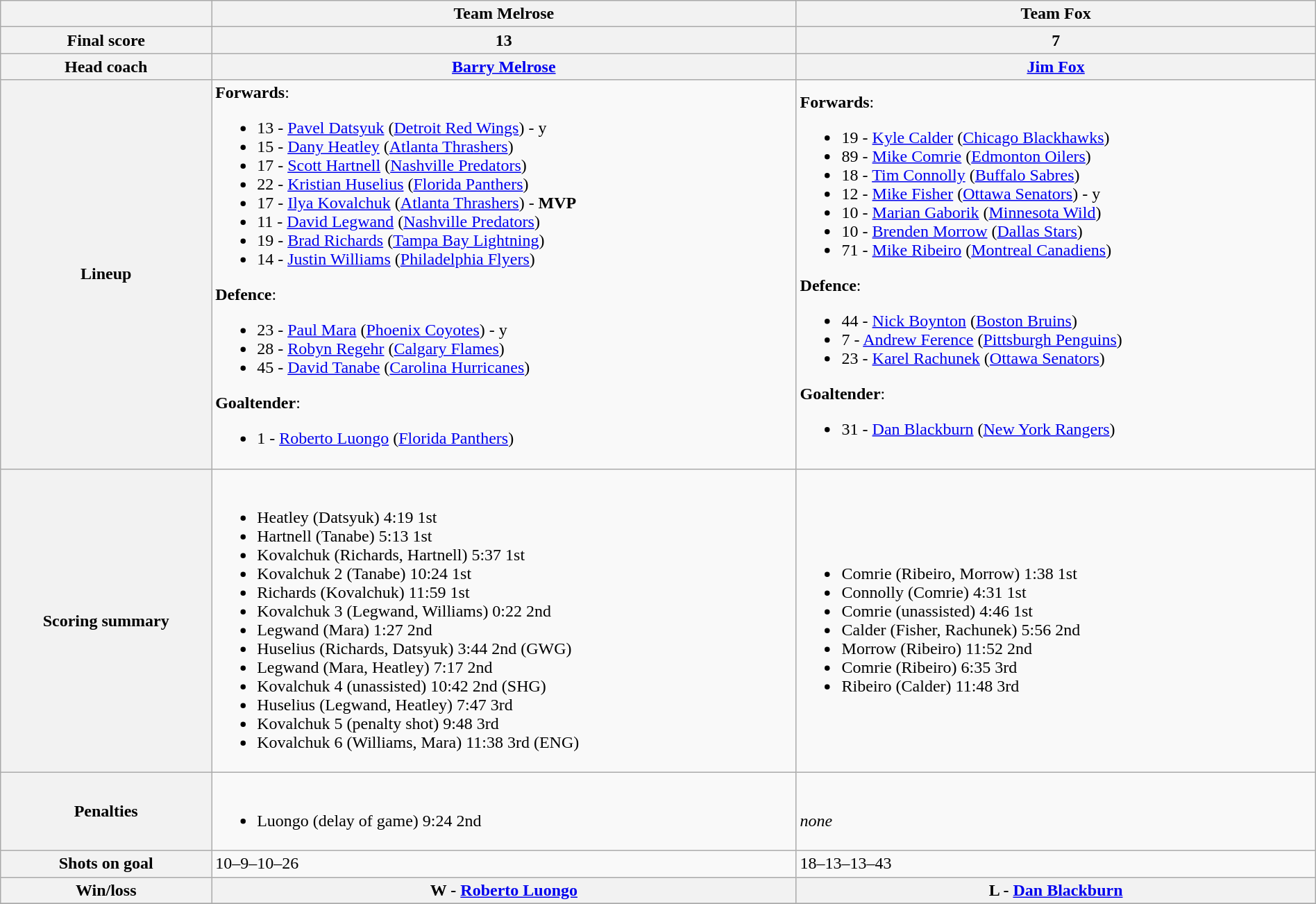<table class="wikitable" style="width:100%">
<tr>
<th></th>
<th>Team Melrose</th>
<th>Team Fox</th>
</tr>
<tr>
<th>Final score</th>
<th>13</th>
<th>7</th>
</tr>
<tr>
<th>Head coach</th>
<th> <a href='#'>Barry Melrose</a></th>
<th> <a href='#'>Jim Fox</a></th>
</tr>
<tr>
<th>Lineup</th>
<td><strong>Forwards</strong>:<br><ul><li>13 - <a href='#'>Pavel Datsyuk</a> (<a href='#'>Detroit Red Wings</a>) - y</li><li>15 - <a href='#'>Dany Heatley</a> (<a href='#'>Atlanta Thrashers</a>)</li><li>17 - <a href='#'>Scott Hartnell</a> (<a href='#'>Nashville Predators</a>)</li><li>22 - <a href='#'>Kristian Huselius</a> (<a href='#'>Florida Panthers</a>)</li><li>17 - <a href='#'>Ilya Kovalchuk</a> (<a href='#'>Atlanta Thrashers</a>) - <strong>MVP</strong></li><li>11 - <a href='#'>David Legwand</a> (<a href='#'>Nashville Predators</a>)</li><li>19 - <a href='#'>Brad Richards</a> (<a href='#'>Tampa Bay Lightning</a>)</li><li>14 - <a href='#'>Justin Williams</a> (<a href='#'>Philadelphia Flyers</a>)</li></ul><strong>Defence</strong>:<ul><li>23 - <a href='#'>Paul Mara</a> (<a href='#'>Phoenix Coyotes</a>) - y</li><li>28 - <a href='#'>Robyn Regehr</a> (<a href='#'>Calgary Flames</a>)</li><li>45 - <a href='#'>David Tanabe</a> (<a href='#'>Carolina Hurricanes</a>)</li></ul><strong>Goaltender</strong>:<ul><li>1 - <a href='#'>Roberto Luongo</a> (<a href='#'>Florida Panthers</a>)</li></ul></td>
<td><strong>Forwards</strong>:<br><ul><li>19 - <a href='#'>Kyle Calder</a> (<a href='#'>Chicago Blackhawks</a>)</li><li>89 - <a href='#'>Mike Comrie</a> (<a href='#'>Edmonton Oilers</a>)</li><li>18 - <a href='#'>Tim Connolly</a> (<a href='#'>Buffalo Sabres</a>)</li><li>12 - <a href='#'>Mike Fisher</a> (<a href='#'>Ottawa Senators</a>) - y</li><li>10 - <a href='#'>Marian Gaborik</a> (<a href='#'>Minnesota Wild</a>)</li><li>10 - <a href='#'>Brenden Morrow</a> (<a href='#'>Dallas Stars</a>)</li><li>71 - <a href='#'>Mike Ribeiro</a> (<a href='#'>Montreal Canadiens</a>)</li></ul><strong>Defence</strong>:<ul><li>44 - <a href='#'>Nick Boynton</a> (<a href='#'>Boston Bruins</a>)</li><li>7 - <a href='#'>Andrew Ference</a> (<a href='#'>Pittsburgh Penguins</a>)</li><li>23 - <a href='#'>Karel Rachunek</a> (<a href='#'>Ottawa Senators</a>)</li></ul><strong>Goaltender</strong>:<ul><li>31 - <a href='#'>Dan Blackburn</a> (<a href='#'>New York Rangers</a>)</li></ul></td>
</tr>
<tr>
<th>Scoring summary</th>
<td><br><ul><li>Heatley (Datsyuk) 4:19 1st</li><li>Hartnell (Tanabe) 5:13 1st</li><li>Kovalchuk (Richards, Hartnell) 5:37 1st</li><li>Kovalchuk 2 (Tanabe) 10:24 1st</li><li>Richards (Kovalchuk) 11:59 1st</li><li>Kovalchuk 3 (Legwand, Williams) 0:22 2nd</li><li>Legwand (Mara) 1:27 2nd</li><li>Huselius (Richards, Datsyuk) 3:44 2nd (GWG)</li><li>Legwand (Mara, Heatley) 7:17 2nd</li><li>Kovalchuk 4 (unassisted) 10:42 2nd (SHG)</li><li>Huselius (Legwand, Heatley) 7:47 3rd</li><li>Kovalchuk 5 (penalty shot) 9:48 3rd</li><li>Kovalchuk 6 (Williams, Mara) 11:38 3rd (ENG)</li></ul></td>
<td><br><ul><li>Comrie (Ribeiro, Morrow) 1:38 1st</li><li>Connolly (Comrie) 4:31 1st</li><li>Comrie (unassisted) 4:46 1st</li><li>Calder (Fisher, Rachunek) 5:56 2nd</li><li>Morrow (Ribeiro) 11:52 2nd</li><li>Comrie (Ribeiro) 6:35 3rd</li><li>Ribeiro (Calder) 11:48 3rd</li></ul></td>
</tr>
<tr>
<th>Penalties</th>
<td><br><ul><li>Luongo (delay of game) 9:24 2nd</li></ul></td>
<td><br><em>none</em></td>
</tr>
<tr>
<th>Shots on goal</th>
<td>10–9–10–26</td>
<td>18–13–13–43</td>
</tr>
<tr>
<th>Win/loss</th>
<th><strong>W</strong> - <a href='#'>Roberto Luongo</a></th>
<th><strong>L</strong> - <a href='#'>Dan Blackburn</a></th>
</tr>
<tr>
</tr>
</table>
